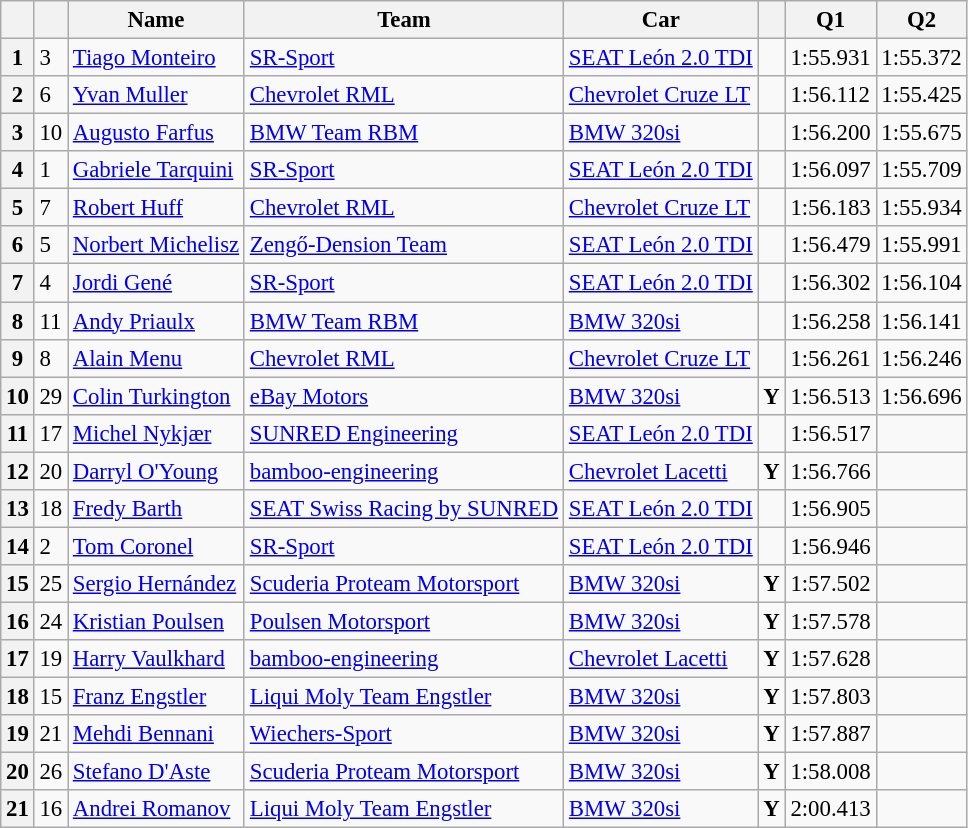<table class="wikitable sortable" style="font-size: 95%;">
<tr>
<th></th>
<th></th>
<th>Name</th>
<th>Team</th>
<th>Car</th>
<th></th>
<th>Q1</th>
<th>Q2</th>
</tr>
<tr>
<th>1</th>
<td>3</td>
<td> <a href='#'>Tiago Monteiro</a></td>
<td><a href='#'>SR-Sport</a></td>
<td><a href='#'>SEAT León 2.0 TDI</a></td>
<td></td>
<td>1:55.931</td>
<td>1:55.372</td>
</tr>
<tr>
<th>2</th>
<td>6</td>
<td> <a href='#'>Yvan Muller</a></td>
<td><a href='#'>Chevrolet RML</a></td>
<td><a href='#'>Chevrolet Cruze LT</a></td>
<td></td>
<td>1:56.112</td>
<td>1:55.425</td>
</tr>
<tr>
<th>3</th>
<td>10</td>
<td> <a href='#'>Augusto Farfus</a></td>
<td><a href='#'>BMW Team RBM</a></td>
<td><a href='#'>BMW 320si</a></td>
<td></td>
<td>1:56.200</td>
<td>1:55.675</td>
</tr>
<tr>
<th>4</th>
<td>1</td>
<td> <a href='#'>Gabriele Tarquini</a></td>
<td><a href='#'>SR-Sport</a></td>
<td><a href='#'>SEAT León 2.0 TDI</a></td>
<td></td>
<td>1:56.097</td>
<td>1:55.709</td>
</tr>
<tr>
<th>5</th>
<td>7</td>
<td> <a href='#'>Robert Huff</a></td>
<td><a href='#'>Chevrolet RML</a></td>
<td><a href='#'>Chevrolet Cruze LT</a></td>
<td></td>
<td>1:56.183</td>
<td>1:55.934</td>
</tr>
<tr>
<th>6</th>
<td>5</td>
<td> <a href='#'>Norbert Michelisz</a></td>
<td><a href='#'>Zengő-Dension Team</a></td>
<td><a href='#'>SEAT León 2.0 TDI</a></td>
<td></td>
<td>1:56.479</td>
<td>1:55.991</td>
</tr>
<tr>
<th>7</th>
<td>4</td>
<td> <a href='#'>Jordi Gené</a></td>
<td><a href='#'>SR-Sport</a></td>
<td><a href='#'>SEAT León 2.0 TDI</a></td>
<td></td>
<td>1:56.302</td>
<td>1:56.104</td>
</tr>
<tr>
<th>8</th>
<td>11</td>
<td> <a href='#'>Andy Priaulx</a></td>
<td><a href='#'>BMW Team RBM</a></td>
<td><a href='#'>BMW 320si</a></td>
<td></td>
<td>1:56.258</td>
<td>1:56.141</td>
</tr>
<tr>
<th>9</th>
<td>8</td>
<td> <a href='#'>Alain Menu</a></td>
<td><a href='#'>Chevrolet RML</a></td>
<td><a href='#'>Chevrolet Cruze LT</a></td>
<td></td>
<td>1:56.261</td>
<td>1:56.246</td>
</tr>
<tr>
<th>10</th>
<td>29</td>
<td> <a href='#'>Colin Turkington</a></td>
<td><a href='#'>eBay Motors</a></td>
<td><a href='#'>BMW 320si</a></td>
<td align=center><strong><span>Y</span></strong></td>
<td>1:56.513</td>
<td>1:56.696</td>
</tr>
<tr>
<th>11</th>
<td>17</td>
<td> <a href='#'>Michel Nykjær</a></td>
<td><a href='#'>SUNRED Engineering</a></td>
<td><a href='#'>SEAT León 2.0 TDI</a></td>
<td></td>
<td>1:56.517</td>
<td></td>
</tr>
<tr>
<th>12</th>
<td>20</td>
<td> <a href='#'>Darryl O'Young</a></td>
<td><a href='#'>bamboo-engineering</a></td>
<td><a href='#'>Chevrolet Lacetti</a></td>
<td align=center><strong><span>Y</span></strong></td>
<td>1:56.766</td>
<td></td>
</tr>
<tr>
<th>13</th>
<td>18</td>
<td> <a href='#'>Fredy Barth</a></td>
<td><a href='#'>SEAT Swiss Racing by SUNRED</a></td>
<td><a href='#'>SEAT León 2.0 TDI</a></td>
<td></td>
<td>1:56.905</td>
<td></td>
</tr>
<tr>
<th>14</th>
<td>2</td>
<td> <a href='#'>Tom Coronel</a></td>
<td><a href='#'>SR-Sport</a></td>
<td><a href='#'>SEAT León 2.0 TDI</a></td>
<td></td>
<td>1:56.946</td>
<td></td>
</tr>
<tr>
<th>15</th>
<td>25</td>
<td> <a href='#'>Sergio Hernández</a></td>
<td><a href='#'>Scuderia Proteam Motorsport</a></td>
<td><a href='#'>BMW 320si</a></td>
<td align=center><strong><span>Y</span></strong></td>
<td>1:57.502</td>
<td></td>
</tr>
<tr>
<th>16</th>
<td>24</td>
<td> <a href='#'>Kristian Poulsen</a></td>
<td><a href='#'>Poulsen Motorsport</a></td>
<td><a href='#'>BMW 320si</a></td>
<td align=center><strong><span>Y</span></strong></td>
<td>1:57.578</td>
<td></td>
</tr>
<tr>
<th>17</th>
<td>19</td>
<td> <a href='#'>Harry Vaulkhard</a></td>
<td><a href='#'>bamboo-engineering</a></td>
<td><a href='#'>Chevrolet Lacetti</a></td>
<td align=center><strong><span>Y</span></strong></td>
<td>1:57.628</td>
<td></td>
</tr>
<tr>
<th>18</th>
<td>15</td>
<td> <a href='#'>Franz Engstler</a></td>
<td><a href='#'>Liqui Moly Team Engstler</a></td>
<td><a href='#'>BMW 320si</a></td>
<td align=center><strong><span>Y</span></strong></td>
<td>1:57.803</td>
<td></td>
</tr>
<tr>
<th>19</th>
<td>21</td>
<td> <a href='#'>Mehdi Bennani</a></td>
<td><a href='#'>Wiechers-Sport</a></td>
<td><a href='#'>BMW 320si</a></td>
<td align=center><strong><span>Y</span></strong></td>
<td>1:57.887</td>
<td></td>
</tr>
<tr>
<th>20</th>
<td>26</td>
<td> <a href='#'>Stefano D'Aste</a></td>
<td><a href='#'>Scuderia Proteam Motorsport</a></td>
<td><a href='#'>BMW 320si</a></td>
<td align=center><strong><span>Y</span></strong></td>
<td>1:58.008</td>
<td></td>
</tr>
<tr>
<th>21</th>
<td>16</td>
<td> <a href='#'>Andrei Romanov</a></td>
<td><a href='#'>Liqui Moly Team Engstler</a></td>
<td><a href='#'>BMW 320si</a></td>
<td align=center><strong><span>Y</span></strong></td>
<td>2:00.413</td>
<td></td>
</tr>
</table>
